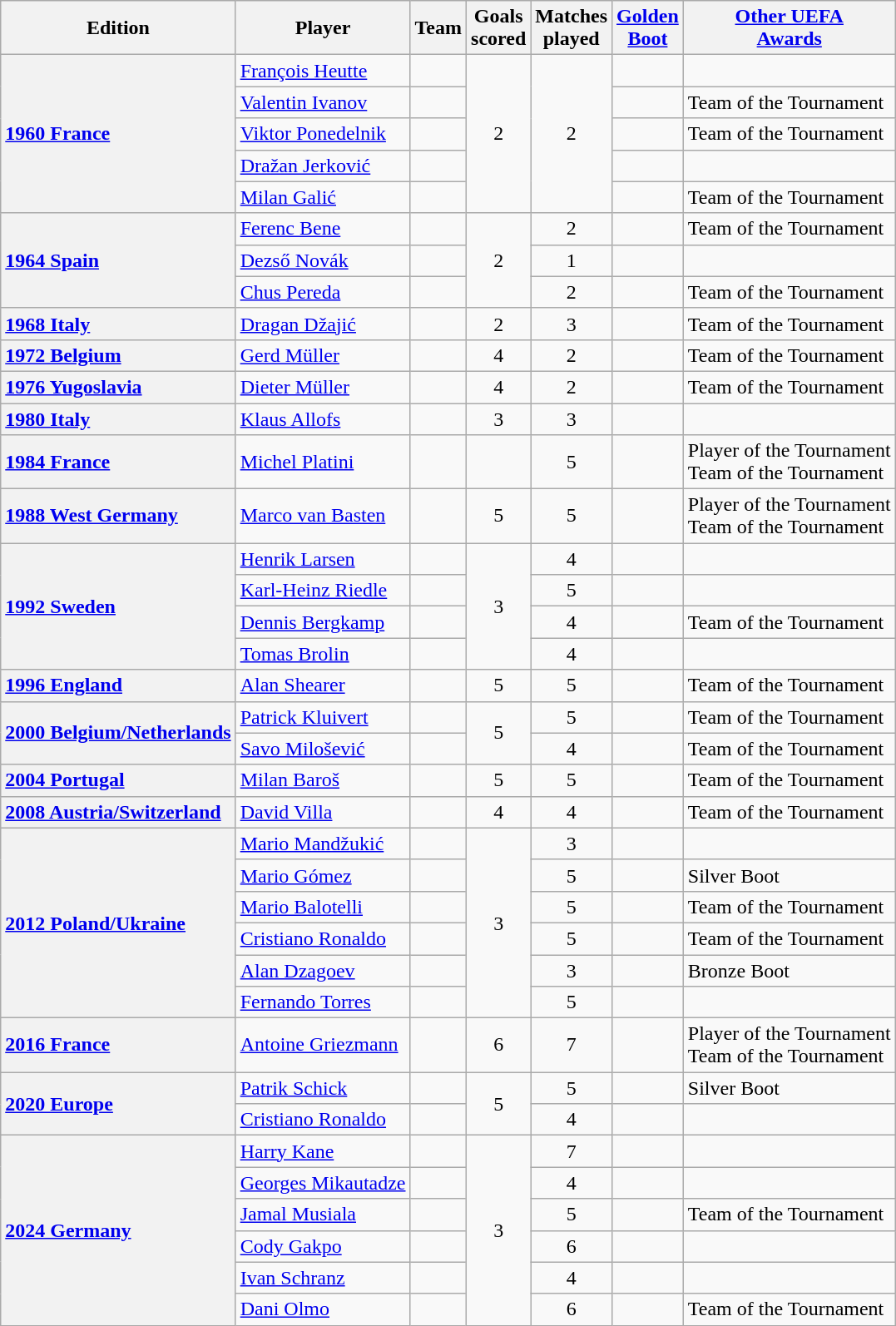<table class="wikitable plainrowheaders sortable">
<tr>
<th>Edition</th>
<th>Player</th>
<th>Team</th>
<th>Goals<br>scored</th>
<th>Matches<br>played</th>
<th><a href='#'>Golden<br>Boot</a></th>
<th><a href='#'>Other UEFA<br>Awards</a></th>
</tr>
<tr>
<th rowspan="5" style="text-align:left;"><a href='#'>1960 France</a></th>
<td data-sort-value="Heutte, Francois"><a href='#'>François Heutte</a></td>
<td></td>
<td rowspan="5" style="text-align:center;">2</td>
<td rowspan="5" style="text-align:center;">2</td>
<td></td>
<td></td>
</tr>
<tr>
<td data-sort-value="Ivanov, Valentin"><a href='#'>Valentin Ivanov</a></td>
<td></td>
<td></td>
<td>Team of the Tournament</td>
</tr>
<tr>
<td data-sort-value="Ponedelnik, Viktor"><a href='#'>Viktor Ponedelnik</a></td>
<td></td>
<td></td>
<td>Team of the Tournament</td>
</tr>
<tr>
<td data-sort-value="Jerkovic, Drazan"><a href='#'>Dražan Jerković</a></td>
<td></td>
<td></td>
<td></td>
</tr>
<tr>
<td data-sort-value="Galic, Milan"><a href='#'>Milan Galić</a></td>
<td></td>
<td></td>
<td>Team of the Tournament</td>
</tr>
<tr>
<th rowspan="3" style="text-align:left;"><a href='#'>1964 Spain</a></th>
<td data-sort-value="Bene, Ferenc"><a href='#'>Ferenc Bene</a></td>
<td></td>
<td rowspan="3" style="text-align:center;">2</td>
<td style="text-align:center;">2</td>
<td></td>
<td>Team of the Tournament</td>
</tr>
<tr>
<td data-sort-value="Novak, Dezso"><a href='#'>Dezső Novák</a></td>
<td></td>
<td style="text-align:center;">1</td>
<td></td>
<td></td>
</tr>
<tr>
<td data-sort-value="Pereda, Chus"><a href='#'>Chus Pereda</a></td>
<td></td>
<td style="text-align:center;">2</td>
<td></td>
<td>Team of the Tournament</td>
</tr>
<tr>
<th style="text-align:left;"><a href='#'>1968 Italy</a></th>
<td data-sort-value="Dzajic, Dragan"><a href='#'>Dragan Džajić</a></td>
<td></td>
<td style="text-align:center;">2</td>
<td style="text-align:center;">3</td>
<td></td>
<td>Team of the Tournament</td>
</tr>
<tr>
<th style="text-align:left;"><a href='#'>1972 Belgium</a></th>
<td data-sort-value="Muller, Gerd"><a href='#'>Gerd Müller</a></td>
<td></td>
<td style="text-align:center;">4</td>
<td style="text-align:center;">2</td>
<td></td>
<td>Team of the Tournament</td>
</tr>
<tr>
<th style="text-align:left;"><a href='#'>1976 Yugoslavia</a></th>
<td data-sort-value="Muller, Dieter"><a href='#'>Dieter Müller</a></td>
<td></td>
<td style="text-align:center;">4</td>
<td style="text-align:center;">2</td>
<td></td>
<td>Team of the Tournament</td>
</tr>
<tr>
<th style="text-align:left;"><a href='#'>1980 Italy</a></th>
<td data-sort-value="Allofs, Klaus"><a href='#'>Klaus Allofs</a></td>
<td></td>
<td style="text-align:center;">3</td>
<td style="text-align:center;">3</td>
<td></td>
<td></td>
</tr>
<tr>
<th style="text-align:left;"><a href='#'>1984 France</a></th>
<td data-sort-value="Platini, Michel"><a href='#'>Michel Platini</a></td>
<td></td>
<td></td>
<td style="text-align:center;">5</td>
<td></td>
<td>Player of the Tournament<br>Team of the Tournament</td>
</tr>
<tr>
<th style="text-align:left;"><a href='#'>1988 West Germany</a></th>
<td data-sort-value="Basten, Marco van"><a href='#'>Marco van Basten</a></td>
<td></td>
<td style="text-align:center;">5</td>
<td style="text-align:center;">5</td>
<td></td>
<td>Player of the Tournament<br>Team of the Tournament</td>
</tr>
<tr>
<th rowspan="4" style="text-align:left;"><a href='#'>1992 Sweden</a></th>
<td data-sort-value="Larsen, Henrik"><a href='#'>Henrik Larsen</a></td>
<td></td>
<td rowspan="4" style="text-align:center;">3</td>
<td style="text-align:center;">4</td>
<td></td>
<td></td>
</tr>
<tr>
<td data-sort-value="Riedle, Karl-Heinz"><a href='#'>Karl-Heinz Riedle</a></td>
<td></td>
<td style="text-align:center;">5</td>
<td></td>
<td></td>
</tr>
<tr>
<td data-sort-value="Bergkamp, Dennis"><a href='#'>Dennis Bergkamp</a></td>
<td></td>
<td style="text-align:center;">4</td>
<td></td>
<td>Team of the Tournament</td>
</tr>
<tr>
<td data-sort-value="Brolin, Tomas"><a href='#'>Tomas Brolin</a></td>
<td></td>
<td style="text-align:center;">4</td>
<td></td>
<td></td>
</tr>
<tr>
<th style="text-align:left;"><a href='#'>1996 England</a></th>
<td data-sort-value="Shearer, Alan"><a href='#'>Alan Shearer</a></td>
<td></td>
<td style="text-align:center;">5</td>
<td style="text-align:center;">5</td>
<td></td>
<td>Team of the Tournament</td>
</tr>
<tr>
<th rowspan="2" style="text-align:left;"><a href='#'>2000 Belgium/Netherlands</a></th>
<td data-sort-value="Kluivert, Patrick"><a href='#'>Patrick Kluivert</a></td>
<td></td>
<td rowspan="2" style="text-align:center;">5</td>
<td style="text-align:center;">5</td>
<td></td>
<td>Team of the Tournament</td>
</tr>
<tr>
<td data-sort-value="Milosevic, Savo"><a href='#'>Savo Milošević</a></td>
<td></td>
<td style="text-align:center;">4</td>
<td></td>
<td>Team of the Tournament</td>
</tr>
<tr>
<th style="text-align:left;"><a href='#'>2004 Portugal</a></th>
<td data-sort-value="Baros, Milan"><a href='#'>Milan Baroš</a></td>
<td></td>
<td style="text-align:center;">5</td>
<td style="text-align:center;">5</td>
<td></td>
<td>Team of the Tournament</td>
</tr>
<tr>
<th style="text-align:left;"><a href='#'>2008 Austria/Switzerland</a></th>
<td data-sort-value="Villa, David"><a href='#'>David Villa</a></td>
<td></td>
<td style="text-align:center;">4</td>
<td style="text-align:center;">4</td>
<td></td>
<td>Team of the Tournament</td>
</tr>
<tr>
<th rowspan="6" style="text-align:left;"><a href='#'>2012 Poland/Ukraine</a></th>
<td data-sort-value="Mandzukic, Mario"><a href='#'>Mario Mandžukić</a></td>
<td></td>
<td rowspan="6" style="text-align:center;">3</td>
<td style="text-align:center;">3</td>
<td></td>
<td></td>
</tr>
<tr>
<td data-sort-value="Gomez, Mario"><a href='#'>Mario Gómez</a></td>
<td></td>
<td style="text-align:center;">5</td>
<td></td>
<td>Silver Boot</td>
</tr>
<tr>
<td data-sort-value="Balotelli, Mario"><a href='#'>Mario Balotelli</a></td>
<td></td>
<td style="text-align:center;">5</td>
<td></td>
<td>Team of the Tournament</td>
</tr>
<tr>
<td data-sort-value="Ronaldo, Cristiano"><a href='#'>Cristiano Ronaldo</a></td>
<td></td>
<td style="text-align:center;">5</td>
<td></td>
<td>Team of the Tournament</td>
</tr>
<tr>
<td data-sort-value="Dzagoev, Alan"><a href='#'>Alan Dzagoev</a></td>
<td></td>
<td style="text-align:center;">3</td>
<td></td>
<td>Bronze Boot</td>
</tr>
<tr>
<td data-sort-value="Torres, Fernando"><a href='#'>Fernando Torres</a></td>
<td></td>
<td style="text-align:center;">5</td>
<td></td>
<td></td>
</tr>
<tr>
<th style="text-align:left;"><a href='#'>2016 France</a></th>
<td data-sort-value="Griezmann, Antoine"><a href='#'>Antoine Griezmann</a></td>
<td></td>
<td style="text-align:center;">6</td>
<td style="text-align:center;">7</td>
<td></td>
<td>Player of the Tournament<br>Team of the Tournament</td>
</tr>
<tr>
<th rowspan="2" style="text-align:left;"><a href='#'>2020 Europe</a></th>
<td data-sort-value="Schick, Patrik"><a href='#'>Patrik Schick</a></td>
<td></td>
<td rowspan="2" style="text-align:center;">5</td>
<td style="text-align:center;">5</td>
<td></td>
<td>Silver Boot</td>
</tr>
<tr>
<td data-sort-value="Ronaldo, Cristiano"><a href='#'>Cristiano Ronaldo</a></td>
<td></td>
<td style="text-align:center;">4</td>
<td></td>
<td></td>
</tr>
<tr>
<th rowspan="6" style="text-align:left;"><a href='#'>2024 Germany</a></th>
<td data-sort-value="Kane, Harry"><a href='#'>Harry Kane</a></td>
<td></td>
<td rowspan="6" style="text-align:center;">3</td>
<td style="text-align:center;">7</td>
<td></td>
<td></td>
</tr>
<tr>
<td data-sort-value="Mikautadze, Georges"><a href='#'>Georges Mikautadze</a></td>
<td></td>
<td style="text-align:center;">4</td>
<td></td>
<td></td>
</tr>
<tr>
<td data-sort-value="Musiala, Jamal"><a href='#'>Jamal Musiala</a></td>
<td></td>
<td style="text-align:center;">5</td>
<td></td>
<td>Team of the Tournament</td>
</tr>
<tr>
<td data-sort-value="Gakpo, Cody"><a href='#'>Cody Gakpo</a></td>
<td></td>
<td style="text-align:center;">6</td>
<td></td>
<td></td>
</tr>
<tr>
<td data-sort-value="Schranz, Ivan"><a href='#'>Ivan Schranz</a></td>
<td></td>
<td style="text-align:center;">4</td>
<td></td>
<td></td>
</tr>
<tr>
<td data-sort-value="Olmo, Dani"><a href='#'>Dani Olmo</a></td>
<td></td>
<td style="text-align:center;">6</td>
<td></td>
<td>Team of the Tournament</td>
</tr>
</table>
